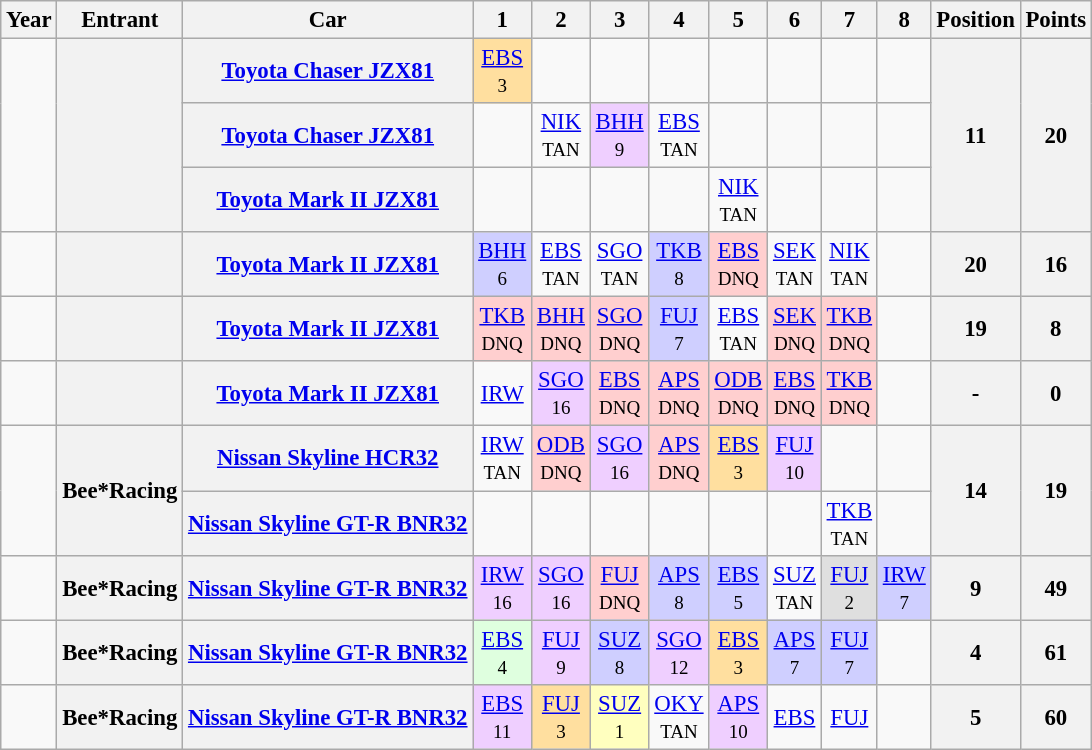<table class="wikitable" style="text-align:center; font-size:95%">
<tr>
<th>Year</th>
<th>Entrant</th>
<th>Car</th>
<th>1</th>
<th>2</th>
<th>3</th>
<th>4</th>
<th>5</th>
<th>6</th>
<th>7</th>
<th>8</th>
<th>Position</th>
<th>Points</th>
</tr>
<tr>
<td rowspan="3"></td>
<th rowspan="3"></th>
<th><a href='#'>Toyota Chaser JZX81</a></th>
<td style="background:#FFDF9F;"><a href='#'>EBS</a><br><small>3</small></td>
<td></td>
<td></td>
<td></td>
<td></td>
<td></td>
<td></td>
<td></td>
<th rowspan="3">11</th>
<th rowspan="3">20</th>
</tr>
<tr>
<th><a href='#'>Toyota Chaser JZX81</a></th>
<td></td>
<td><a href='#'>NIK</a><br><small>TAN</small></td>
<td style="background:#EFCFFF;"><a href='#'>BHH</a><br><small>9</small></td>
<td><a href='#'>EBS</a><br><small>TAN</small></td>
<td></td>
<td></td>
<td></td>
<td></td>
</tr>
<tr>
<th><a href='#'>Toyota Mark II JZX81</a></th>
<td></td>
<td></td>
<td></td>
<td></td>
<td><a href='#'>NIK</a><br><small>TAN</small></td>
<td></td>
<td></td>
<td></td>
</tr>
<tr>
<td></td>
<th></th>
<th><a href='#'>Toyota Mark II JZX81</a></th>
<td style="background:#CFCFFF;"><a href='#'>BHH</a><br><small>6</small></td>
<td><a href='#'>EBS</a><br><small>TAN</small></td>
<td><a href='#'>SGO</a><br><small>TAN</small></td>
<td style="background:#CFCFFF;"><a href='#'>TKB</a><br><small>8</small></td>
<td style="background:#FFCFCF;"><a href='#'>EBS</a><br><small>DNQ</small></td>
<td><a href='#'>SEK</a><br><small>TAN</small></td>
<td><a href='#'>NIK</a><br><small>TAN</small></td>
<td></td>
<th>20</th>
<th>16</th>
</tr>
<tr>
<td></td>
<th></th>
<th><a href='#'>Toyota Mark II JZX81</a></th>
<td style="background:#FFCFCF;"><a href='#'>TKB</a><br><small>DNQ</small></td>
<td style="background:#FFCFCF;"><a href='#'>BHH</a><br><small>DNQ</small></td>
<td style="background:#FFCFCF;"><a href='#'>SGO</a><br><small>DNQ</small></td>
<td style="background:#CFCFFF;"><a href='#'>FUJ</a><br><small>7</small></td>
<td><a href='#'>EBS</a><br><small>TAN</small></td>
<td style="background:#FFCFCF;"><a href='#'>SEK</a><br><small>DNQ</small></td>
<td style="background:#FFCFCF;"><a href='#'>TKB</a><br><small>DNQ</small></td>
<td></td>
<th>19</th>
<th>8</th>
</tr>
<tr>
<td></td>
<th></th>
<th><a href='#'>Toyota Mark II JZX81</a></th>
<td><a href='#'>IRW</a><br><small></small></td>
<td style="background:#EFCFFF;"><a href='#'>SGO</a><br><small>16</small></td>
<td style="background:#FFCFCF;"><a href='#'>EBS</a><br><small>DNQ</small></td>
<td style="background:#FFCFCF;"><a href='#'>APS</a><br><small>DNQ</small></td>
<td style="background:#FFCFCF;"><a href='#'>ODB</a><br><small>DNQ</small></td>
<td style="background:#FFCFCF;"><a href='#'>EBS</a><br><small>DNQ</small></td>
<td style="background:#FFCFCF;"><a href='#'>TKB</a><br><small>DNQ</small></td>
<td></td>
<th>-</th>
<th>0</th>
</tr>
<tr>
<td rowspan="2"></td>
<th rowspan="2">Bee*Racing</th>
<th><a href='#'>Nissan Skyline HCR32</a></th>
<td><a href='#'>IRW</a><br><small>TAN</small></td>
<td style="background:#FFCFCF;"><a href='#'>ODB</a><br><small>DNQ</small></td>
<td style="background:#EFCFFF;"><a href='#'>SGO</a><br><small>16</small></td>
<td style="background:#FFCFCF;"><a href='#'>APS</a><br><small>DNQ</small></td>
<td style="background:#FFDF9F;"><a href='#'>EBS</a><br><small>3</small></td>
<td style="background:#EFCFFF;"><a href='#'>FUJ</a><br><small>10</small></td>
<td></td>
<td></td>
<th rowspan="2">14</th>
<th rowspan="2">19</th>
</tr>
<tr>
<th><a href='#'>Nissan Skyline GT-R BNR32</a></th>
<td></td>
<td></td>
<td></td>
<td></td>
<td></td>
<td></td>
<td><a href='#'>TKB</a><br><small>TAN</small></td>
<td></td>
</tr>
<tr>
<td></td>
<th>Bee*Racing</th>
<th><a href='#'>Nissan Skyline GT-R BNR32</a></th>
<td style="background:#EFCFFF;"><a href='#'>IRW</a><br><small><span>16</span></small></td>
<td style="background:#EFCFFF;"><a href='#'>SGO</a><br><small>16</small></td>
<td style="background:#FFCFCF;"><a href='#'>FUJ</a><br><small>DNQ</small></td>
<td style="background:#CFCFFF;"><a href='#'>APS</a><br><small>8</small></td>
<td style="background:#CFCFFF;"><a href='#'>EBS</a><br><small>5</small></td>
<td><a href='#'>SUZ</a><br><small>TAN</small></td>
<td style="background:#DFDFDF;"><a href='#'>FUJ</a><br><small><span>2</span></small></td>
<td style="background:#CFCFFF;"><a href='#'>IRW</a><br><small><span>7</span></small></td>
<th>9</th>
<th>49</th>
</tr>
<tr>
<td></td>
<th>Bee*Racing</th>
<th><a href='#'>Nissan Skyline GT-R BNR32</a></th>
<td style="background:#DFFFDF;"><a href='#'>EBS</a><br><small>4</small></td>
<td style="background:#EFCFFF;"><a href='#'>FUJ</a><br><small><span>9</span></small></td>
<td style="background:#CFCFFF;"><a href='#'>SUZ</a><br><small><span>8</span></small></td>
<td style="background:#EFCFFF;"><a href='#'>SGO</a><br><small>12</small></td>
<td style="background:#FFDF9F;"><a href='#'>EBS</a><br><small>3</small></td>
<td style="background:#CFCFFF;"><a href='#'>APS</a><br><small><span>7</span></small></td>
<td style="background:#CFCFFF;"><a href='#'>FUJ</a><br><small><span>7</span></small></td>
<td></td>
<th>4</th>
<th>61</th>
</tr>
<tr>
<td></td>
<th>Bee*Racing</th>
<th><a href='#'>Nissan Skyline GT-R BNR32</a></th>
<td style="background:#EFCFFF;"><a href='#'>EBS</a><br><small><span>11</span></small></td>
<td style="background:#FFDF9F;"><a href='#'>FUJ</a><br><small><span>3</span></small></td>
<td style="background:#FFFFBF;"><a href='#'>SUZ</a><br><small><span>1</span></small></td>
<td><a href='#'>OKY</a><br><small>TAN</small></td>
<td style="background:#EFCFFF;"><a href='#'>APS</a><br><small><span>10</span></small></td>
<td><a href='#'>EBS</a><br><small></small></td>
<td><a href='#'>FUJ</a><br><small></small></td>
<td></td>
<th>5</th>
<th>60</th>
</tr>
</table>
